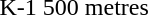<table>
<tr>
<td>K-1 500 metres<br></td>
<td></td>
<td></td>
<td></td>
</tr>
</table>
